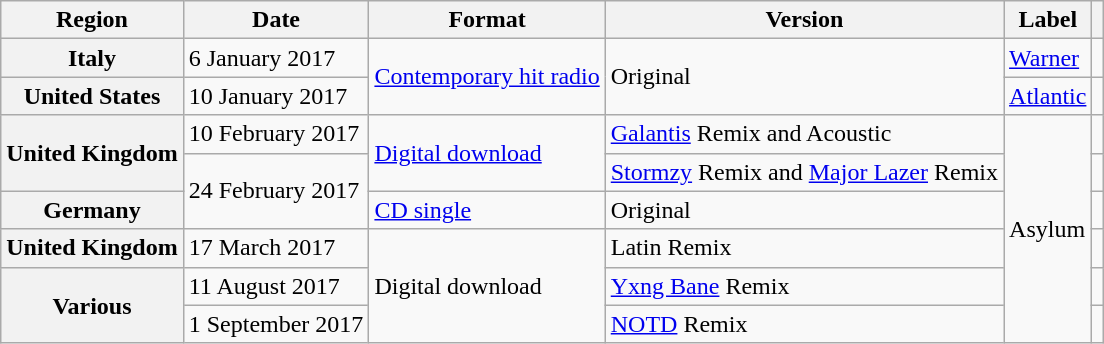<table class="wikitable sortable plainrowheaders">
<tr>
<th scope="col">Region</th>
<th scope="col">Date</th>
<th scope="col">Format</th>
<th scope="col">Version</th>
<th scope="col">Label</th>
<th scope="col" class="unsortable"></th>
</tr>
<tr>
<th scope="row">Italy</th>
<td>6 January 2017</td>
<td rowspan="2"><a href='#'>Contemporary hit radio</a></td>
<td rowspan="2">Original</td>
<td><a href='#'>Warner</a></td>
<td style="text-align:center;"></td>
</tr>
<tr>
<th scope="row">United States</th>
<td>10 January 2017</td>
<td><a href='#'>Atlantic</a></td>
<td style="text-align:center;"></td>
</tr>
<tr>
<th scope="row" rowspan="2">United Kingdom</th>
<td>10 February 2017</td>
<td rowspan="2"><a href='#'>Digital download</a></td>
<td><a href='#'>Galantis</a> Remix and Acoustic</td>
<td rowspan="6">Asylum</td>
<td style="text-align:center;"></td>
</tr>
<tr>
<td rowspan="2">24 February 2017</td>
<td><a href='#'>Stormzy</a> Remix and <a href='#'>Major Lazer</a> Remix</td>
<td style="text-align:center;"></td>
</tr>
<tr>
<th scope="row">Germany</th>
<td><a href='#'>CD single</a></td>
<td>Original</td>
<td style="text-align:center;"></td>
</tr>
<tr>
<th scope="row">United Kingdom</th>
<td>17 March 2017</td>
<td rowspan="3">Digital download</td>
<td>Latin Remix</td>
<td style="text-align:center;"></td>
</tr>
<tr>
<th scope="row" rowspan="2">Various</th>
<td>11 August 2017</td>
<td><a href='#'>Yxng Bane</a> Remix</td>
<td style="text-align:center;"></td>
</tr>
<tr>
<td>1 September 2017</td>
<td><a href='#'>NOTD</a> Remix</td>
<td style="text-align:center;"></td>
</tr>
</table>
